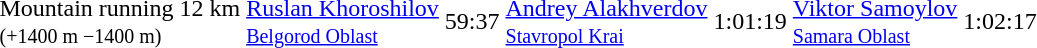<table>
<tr>
<td>Mountain running 12 km<br><small>(+1400 m −1400 m)</small></td>
<td><a href='#'>Ruslan Khoroshilov</a><br><small><a href='#'>Belgorod Oblast</a></small></td>
<td>59:37</td>
<td><a href='#'>Andrey Alakhverdov</a><br><small><a href='#'>Stavropol Krai</a></small></td>
<td>1:01:19</td>
<td><a href='#'>Viktor Samoylov</a><br><small><a href='#'>Samara Oblast</a></small></td>
<td>1:02:17</td>
</tr>
</table>
